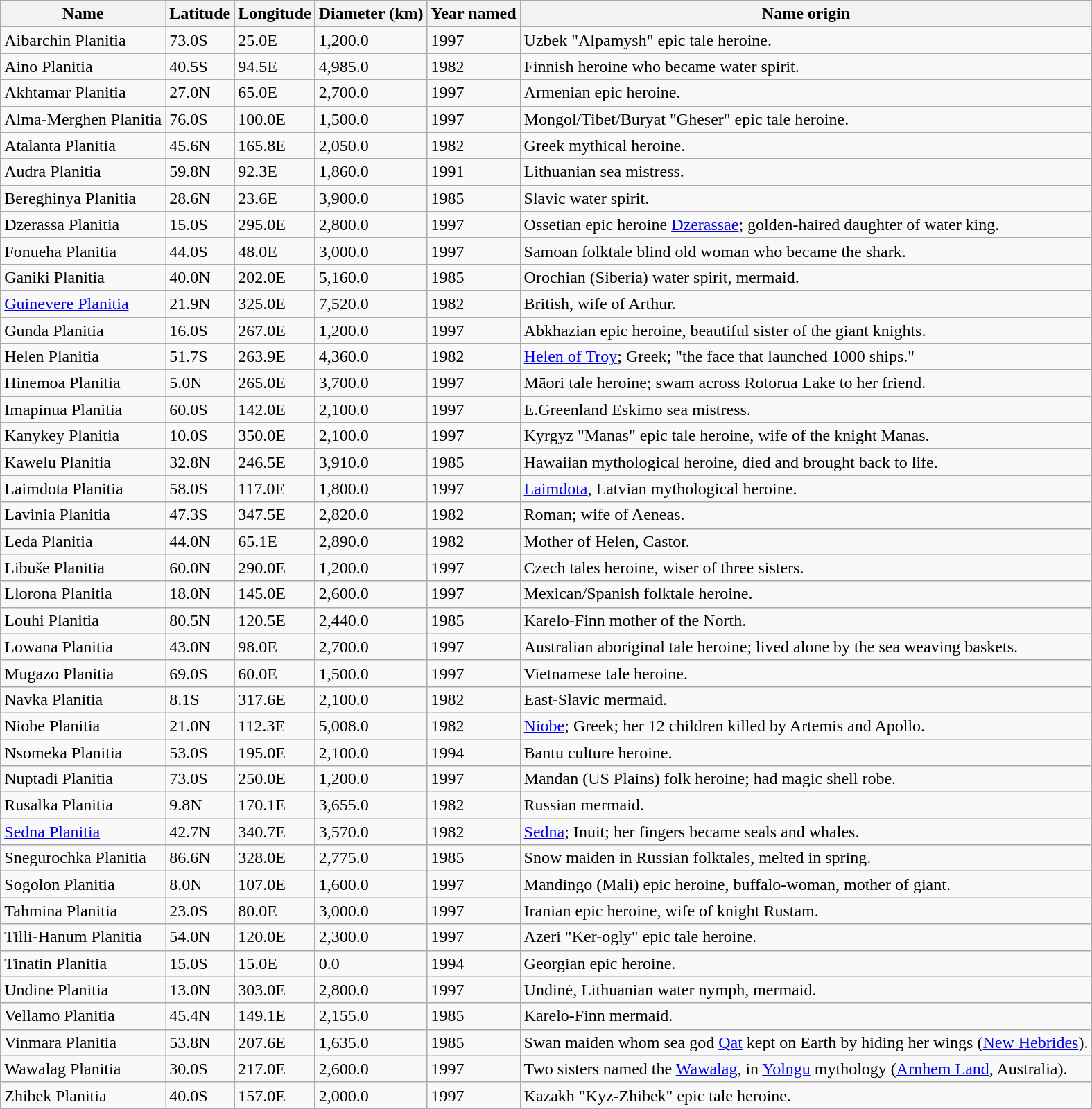<table class="wikitable sortable">
<tr>
<th>Name</th>
<th>Latitude</th>
<th>Longitude</th>
<th>Diameter (km)</th>
<th>Year named</th>
<th>Name origin</th>
</tr>
<tr>
<td>Aibarchin Planitia</td>
<td>73.0S</td>
<td>25.0E</td>
<td>1,200.0</td>
<td>1997</td>
<td>Uzbek "Alpamysh" epic tale heroine.</td>
</tr>
<tr>
<td>Aino Planitia</td>
<td>40.5S</td>
<td>94.5E</td>
<td>4,985.0</td>
<td>1982</td>
<td>Finnish heroine who became water spirit.</td>
</tr>
<tr>
<td>Akhtamar Planitia</td>
<td>27.0N</td>
<td>65.0E</td>
<td>2,700.0</td>
<td>1997</td>
<td>Armenian epic heroine.</td>
</tr>
<tr>
<td>Alma-Merghen Planitia</td>
<td>76.0S</td>
<td>100.0E</td>
<td>1,500.0</td>
<td>1997</td>
<td>Mongol/Tibet/Buryat "Gheser" epic tale heroine.</td>
</tr>
<tr>
<td>Atalanta Planitia</td>
<td>45.6N</td>
<td>165.8E</td>
<td>2,050.0</td>
<td>1982</td>
<td>Greek mythical heroine.</td>
</tr>
<tr>
<td>Audra Planitia</td>
<td>59.8N</td>
<td>92.3E</td>
<td>1,860.0</td>
<td>1991</td>
<td>Lithuanian sea mistress.</td>
</tr>
<tr>
<td>Bereghinya Planitia</td>
<td>28.6N</td>
<td>23.6E</td>
<td>3,900.0</td>
<td>1985</td>
<td>Slavic water spirit.</td>
</tr>
<tr>
<td>Dzerassa Planitia</td>
<td>15.0S</td>
<td>295.0E</td>
<td>2,800.0</td>
<td>1997</td>
<td>Ossetian epic heroine <a href='#'>Dzerassae</a>; golden-haired daughter of water king.</td>
</tr>
<tr>
<td>Fonueha Planitia</td>
<td>44.0S</td>
<td>48.0E</td>
<td>3,000.0</td>
<td>1997</td>
<td>Samoan folktale blind old woman who became the shark.</td>
</tr>
<tr>
<td>Ganiki Planitia</td>
<td>40.0N</td>
<td>202.0E</td>
<td>5,160.0</td>
<td>1985</td>
<td>Orochian (Siberia) water spirit, mermaid.</td>
</tr>
<tr>
<td><a href='#'>Guinevere Planitia</a></td>
<td>21.9N</td>
<td>325.0E</td>
<td>7,520.0</td>
<td>1982</td>
<td>British, wife of Arthur.</td>
</tr>
<tr>
<td>Gunda Planitia</td>
<td>16.0S</td>
<td>267.0E</td>
<td>1,200.0</td>
<td>1997</td>
<td>Abkhazian epic heroine, beautiful sister of the giant knights.</td>
</tr>
<tr>
<td>Helen Planitia</td>
<td>51.7S</td>
<td>263.9E</td>
<td>4,360.0</td>
<td>1982</td>
<td><a href='#'>Helen of Troy</a>; Greek; "the face that launched 1000 ships."</td>
</tr>
<tr>
<td>Hinemoa Planitia</td>
<td>5.0N</td>
<td>265.0E</td>
<td>3,700.0</td>
<td>1997</td>
<td>Māori tale heroine; swam across Rotorua Lake to her friend.</td>
</tr>
<tr>
<td>Imapinua Planitia</td>
<td>60.0S</td>
<td>142.0E</td>
<td>2,100.0</td>
<td>1997</td>
<td>E.Greenland Eskimo sea mistress.</td>
</tr>
<tr>
<td>Kanykey Planitia</td>
<td>10.0S</td>
<td>350.0E</td>
<td>2,100.0</td>
<td>1997</td>
<td>Kyrgyz "Manas" epic tale heroine, wife of the knight Manas.</td>
</tr>
<tr>
<td>Kawelu Planitia</td>
<td>32.8N</td>
<td>246.5E</td>
<td>3,910.0</td>
<td>1985</td>
<td>Hawaiian mythological heroine, died and brought back to life.</td>
</tr>
<tr>
<td>Laimdota Planitia</td>
<td>58.0S</td>
<td>117.0E</td>
<td>1,800.0</td>
<td>1997</td>
<td><a href='#'>Laimdota</a>, Latvian mythological heroine.</td>
</tr>
<tr>
<td>Lavinia Planitia</td>
<td>47.3S</td>
<td>347.5E</td>
<td>2,820.0</td>
<td>1982</td>
<td>Roman; wife of Aeneas.</td>
</tr>
<tr>
<td>Leda Planitia</td>
<td>44.0N</td>
<td>65.1E</td>
<td>2,890.0</td>
<td>1982</td>
<td>Mother of Helen, Castor.</td>
</tr>
<tr>
<td>Libuše Planitia</td>
<td>60.0N</td>
<td>290.0E</td>
<td>1,200.0</td>
<td>1997</td>
<td>Czech tales heroine, wiser of three sisters.</td>
</tr>
<tr>
<td>Llorona Planitia</td>
<td>18.0N</td>
<td>145.0E</td>
<td>2,600.0</td>
<td>1997</td>
<td>Mexican/Spanish folktale heroine.</td>
</tr>
<tr>
<td>Louhi Planitia</td>
<td>80.5N</td>
<td>120.5E</td>
<td>2,440.0</td>
<td>1985</td>
<td>Karelo-Finn mother of the North.</td>
</tr>
<tr>
<td>Lowana Planitia</td>
<td>43.0N</td>
<td>98.0E</td>
<td>2,700.0</td>
<td>1997</td>
<td>Australian aboriginal tale heroine; lived alone by the sea weaving baskets.</td>
</tr>
<tr>
<td>Mugazo Planitia</td>
<td>69.0S</td>
<td>60.0E</td>
<td>1,500.0</td>
<td>1997</td>
<td>Vietnamese tale heroine.</td>
</tr>
<tr>
<td>Navka Planitia</td>
<td>8.1S</td>
<td>317.6E</td>
<td>2,100.0</td>
<td>1982</td>
<td>East-Slavic mermaid.</td>
</tr>
<tr>
<td>Niobe Planitia</td>
<td>21.0N</td>
<td>112.3E</td>
<td>5,008.0</td>
<td>1982</td>
<td><a href='#'>Niobe</a>; Greek; her 12 children killed by Artemis and Apollo.</td>
</tr>
<tr>
<td>Nsomeka Planitia</td>
<td>53.0S</td>
<td>195.0E</td>
<td>2,100.0</td>
<td>1994</td>
<td>Bantu culture heroine.</td>
</tr>
<tr>
<td>Nuptadi Planitia</td>
<td>73.0S</td>
<td>250.0E</td>
<td>1,200.0</td>
<td>1997</td>
<td>Mandan (US Plains) folk heroine; had magic shell robe.</td>
</tr>
<tr>
<td>Rusalka Planitia</td>
<td>9.8N</td>
<td>170.1E</td>
<td>3,655.0</td>
<td>1982</td>
<td>Russian mermaid.</td>
</tr>
<tr>
<td><a href='#'>Sedna Planitia</a></td>
<td>42.7N</td>
<td>340.7E</td>
<td>3,570.0</td>
<td>1982</td>
<td><a href='#'>Sedna</a>; Inuit; her fingers became seals and whales.</td>
</tr>
<tr>
<td>Snegurochka Planitia</td>
<td>86.6N</td>
<td>328.0E</td>
<td>2,775.0</td>
<td>1985</td>
<td>Snow maiden in Russian folktales, melted in spring.</td>
</tr>
<tr>
<td>Sogolon Planitia</td>
<td>8.0N</td>
<td>107.0E</td>
<td>1,600.0</td>
<td>1997</td>
<td>Mandingo (Mali) epic heroine, buffalo-woman, mother of giant.</td>
</tr>
<tr>
<td>Tahmina Planitia</td>
<td>23.0S</td>
<td>80.0E</td>
<td>3,000.0</td>
<td>1997</td>
<td>Iranian epic heroine, wife of knight Rustam.</td>
</tr>
<tr>
<td>Tilli-Hanum Planitia</td>
<td>54.0N</td>
<td>120.0E</td>
<td>2,300.0</td>
<td>1997</td>
<td>Azeri "Ker-ogly" epic tale heroine.</td>
</tr>
<tr>
<td>Tinatin Planitia</td>
<td>15.0S</td>
<td>15.0E</td>
<td>0.0</td>
<td>1994</td>
<td>Georgian epic heroine.</td>
</tr>
<tr>
<td>Undine Planitia</td>
<td>13.0N</td>
<td>303.0E</td>
<td>2,800.0</td>
<td>1997</td>
<td>Undinė, Lithuanian water nymph, mermaid.</td>
</tr>
<tr>
<td>Vellamo Planitia</td>
<td>45.4N</td>
<td>149.1E</td>
<td>2,155.0</td>
<td>1985</td>
<td>Karelo-Finn mermaid.</td>
</tr>
<tr>
<td>Vinmara Planitia</td>
<td>53.8N</td>
<td>207.6E</td>
<td>1,635.0</td>
<td>1985</td>
<td>Swan maiden whom sea god <a href='#'>Qat</a> kept on Earth by hiding her wings (<a href='#'>New Hebrides</a>).</td>
</tr>
<tr>
<td>Wawalag Planitia</td>
<td>30.0S</td>
<td>217.0E</td>
<td>2,600.0</td>
<td>1997</td>
<td>Two sisters named the <a href='#'>Wawalag</a>, in <a href='#'>Yolngu</a> mythology (<a href='#'>Arnhem Land</a>, Australia).</td>
</tr>
<tr>
<td>Zhibek Planitia</td>
<td>40.0S</td>
<td>157.0E</td>
<td>2,000.0</td>
<td>1997</td>
<td>Kazakh "Kyz-Zhibek" epic tale heroine.</td>
</tr>
</table>
